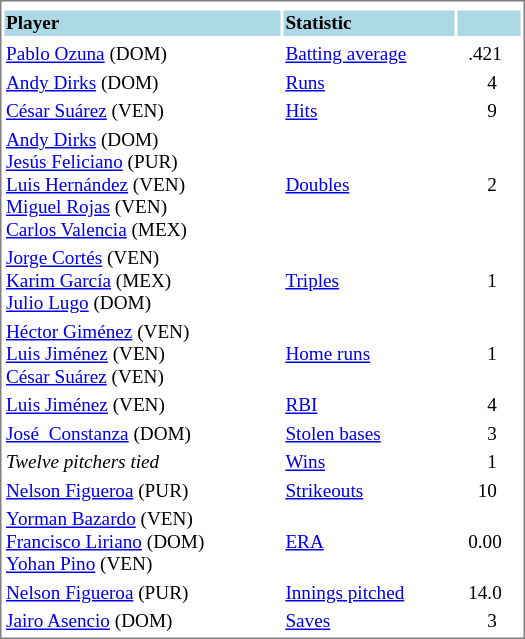<table cellpadding="1" width="350px" style="font-size: 80%; border: 1px solid gray;">
<tr align="center" style="font-size: larger;">
<td colspan=6></td>
</tr>
<tr style="background:lightblue;">
<td><strong>Player</strong></td>
<td><strong>Statistic</strong></td>
<td></td>
</tr>
<tr align="center" style="vertical-align: middle;" style="background:lightblue;">
</tr>
<tr>
<td><a href='#'>Pablo Ozuna</a> (DOM)</td>
<td><a href='#'>Batting average</a></td>
<td>  .421</td>
</tr>
<tr>
<td><a href='#'>Andy Dirks</a> (DOM)</td>
<td><a href='#'>Runs</a></td>
<td>      4</td>
</tr>
<tr>
<td><a href='#'>César Suárez</a> (VEN)</td>
<td><a href='#'>Hits</a></td>
<td>      9</td>
</tr>
<tr>
<td><a href='#'>Andy Dirks</a> (DOM)<br><a href='#'>Jesús Feliciano</a> (PUR)<br><a href='#'>Luis Hernández</a> (VEN)<br><a href='#'>Miguel Rojas</a> (VEN)<br><a href='#'>Carlos Valencia</a> (MEX)</td>
<td><a href='#'>Doubles</a></td>
<td>       2</td>
</tr>
<tr>
<td><a href='#'>Jorge Cortés</a> (VEN)<br><a href='#'>Karim García</a> (MEX)<br><a href='#'>Julio Lugo</a> (DOM)</td>
<td><a href='#'>Triples</a></td>
<td>      1</td>
</tr>
<tr>
<td><a href='#'>Héctor Giménez</a> (VEN)<br><a href='#'>Luis Jiménez</a> (VEN)<br><a href='#'>César Suárez</a> (VEN)</td>
<td><a href='#'>Home runs</a></td>
<td>      1</td>
</tr>
<tr>
<td><a href='#'>Luis Jiménez</a> (VEN)</td>
<td><a href='#'>RBI</a></td>
<td>      4</td>
</tr>
<tr>
<td><a href='#'>José_Constanza</a> (DOM)</td>
<td><a href='#'>Stolen bases</a></td>
<td>      3</td>
</tr>
<tr>
<td><em>Twelve pitchers tied</em></td>
<td><a href='#'>Wins</a></td>
<td>      1</td>
</tr>
<tr>
<td><a href='#'>Nelson Figueroa</a> (PUR)</td>
<td><a href='#'>Strikeouts</a></td>
<td>    10</td>
</tr>
<tr>
<td><a href='#'>Yorman Bazardo</a> (VEN)<br><a href='#'>Francisco Liriano</a> (DOM)<br><a href='#'>Yohan Pino</a> (VEN)</td>
<td><a href='#'>ERA</a></td>
<td>  0.00</td>
</tr>
<tr>
<td><a href='#'>Nelson Figueroa</a> (PUR)</td>
<td><a href='#'>Innings pitched</a></td>
<td>  14.0</td>
</tr>
<tr>
<td><a href='#'>Jairo Asencio</a> (DOM)</td>
<td><a href='#'>Saves</a></td>
<td>      3</td>
</tr>
</table>
